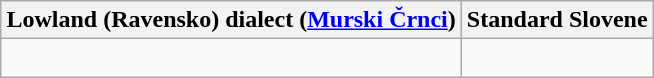<table class="wikitable" style="margin: 1em auto 1em auto">
<tr>
<th>Lowland (Ravensko) dialect (<a href='#'>Murski Črnci</a>)</th>
<th>Standard Slovene</th>
</tr>
<tr>
<td><br></td>
<td><br></td>
</tr>
</table>
